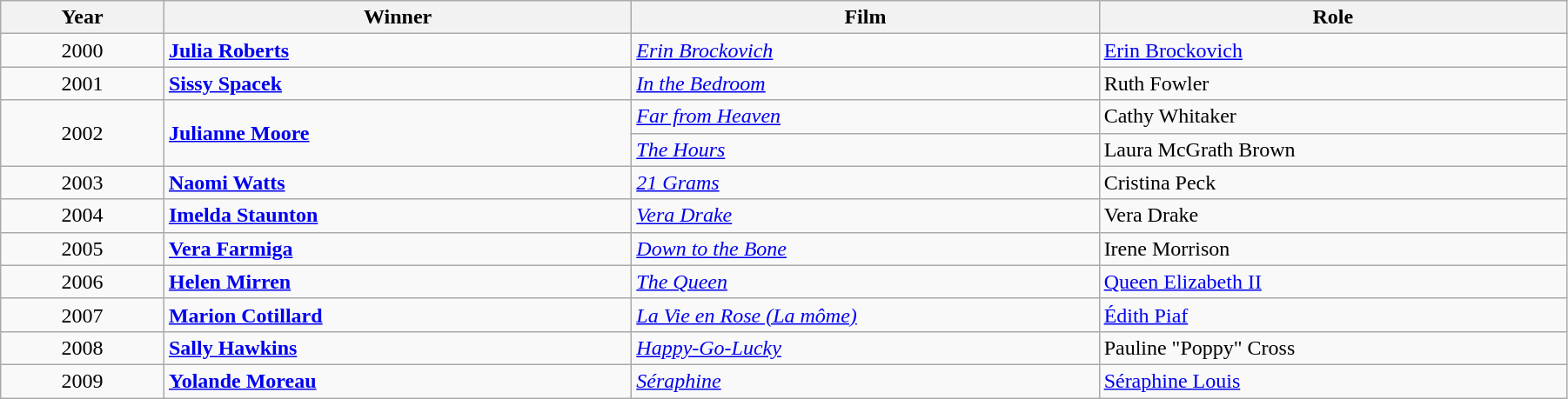<table class="wikitable" style="width:95%;" cellpadding="5">
<tr>
<th style="width:100px;"><strong>Year</strong></th>
<th style="width:300px;"><strong>Winner</strong></th>
<th style="width:300px;"><strong>Film</strong></th>
<th style="width:300px;"><strong>Role</strong></th>
</tr>
<tr>
<td style="text-align:center;">2000</td>
<td><strong><a href='#'>Julia Roberts</a></strong></td>
<td><em><a href='#'>Erin Brockovich</a></em></td>
<td><a href='#'>Erin Brockovich</a></td>
</tr>
<tr>
<td style="text-align:center;">2001</td>
<td><strong><a href='#'>Sissy Spacek</a></strong></td>
<td><em><a href='#'>In the Bedroom</a></em></td>
<td>Ruth Fowler</td>
</tr>
<tr>
<td rowspan="2" style="text-align:center;">2002</td>
<td rowspan="2"><strong><a href='#'>Julianne Moore</a></strong></td>
<td><em><a href='#'>Far from Heaven</a></em></td>
<td>Cathy Whitaker</td>
</tr>
<tr>
<td><em><a href='#'>The Hours</a></em></td>
<td>Laura McGrath Brown</td>
</tr>
<tr>
<td style="text-align:center;">2003</td>
<td><strong><a href='#'>Naomi Watts</a></strong></td>
<td><em><a href='#'>21 Grams</a></em></td>
<td>Cristina Peck</td>
</tr>
<tr>
<td style="text-align:center;">2004</td>
<td><strong><a href='#'>Imelda Staunton</a></strong></td>
<td><em><a href='#'>Vera Drake</a></em></td>
<td>Vera Drake</td>
</tr>
<tr>
<td style="text-align:center;">2005</td>
<td><strong><a href='#'>Vera Farmiga</a></strong></td>
<td><em><a href='#'>Down to the Bone</a></em></td>
<td>Irene Morrison</td>
</tr>
<tr>
<td style="text-align:center;">2006</td>
<td><strong><a href='#'>Helen Mirren</a></strong></td>
<td><em><a href='#'>The Queen</a></em></td>
<td><a href='#'>Queen Elizabeth II</a></td>
</tr>
<tr>
<td style="text-align:center;">2007</td>
<td><strong><a href='#'>Marion Cotillard</a></strong></td>
<td><em><a href='#'>La Vie en Rose (La môme)</a></em></td>
<td><a href='#'>Édith Piaf</a></td>
</tr>
<tr>
<td style="text-align:center;">2008</td>
<td><strong><a href='#'>Sally Hawkins</a></strong></td>
<td><em><a href='#'>Happy-Go-Lucky</a></em></td>
<td>Pauline "Poppy" Cross</td>
</tr>
<tr>
<td style="text-align:center;">2009</td>
<td><strong><a href='#'>Yolande Moreau</a></strong></td>
<td><em><a href='#'>Séraphine</a></em></td>
<td><a href='#'>Séraphine Louis</a></td>
</tr>
</table>
